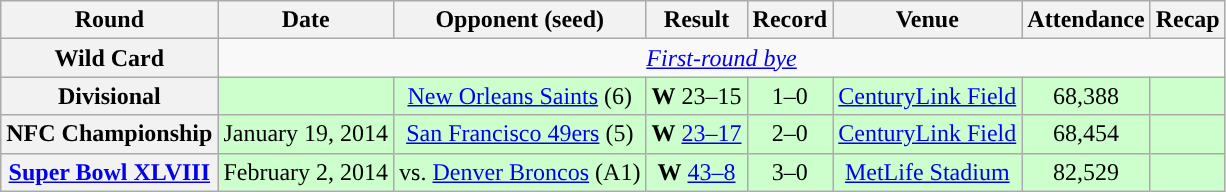<table class="wikitable" style="text-align:center">
<tr>
<th>Round</th>
<th>Date</th>
<th>Opponent (seed)</th>
<th>Result</th>
<th>Record</th>
<th>Venue</th>
<th>Attendance</th>
<th>Recap</th>
</tr>
<tr>
<th>Wild Card</th>
<td colspan="7"><em><a href='#'>First-round bye</a></em></td>
</tr>
<tr style="background:#cfc">
<th>Divisional</th>
<td></td>
<td><a href='#'>New Orleans Saints</a> (6)</td>
<td><strong>W</strong> 23–15</td>
<td>1–0</td>
<td><a href='#'>CenturyLink Field</a></td>
<td>68,388</td>
<td></td>
</tr>
<tr style="background:#cfc">
<th>NFC Championship</th>
<td>January 19, 2014</td>
<td><a href='#'>San Francisco 49ers</a> (5)</td>
<td><strong>W</strong> <a href='#'>23–17</a></td>
<td>2–0</td>
<td><a href='#'>CenturyLink Field</a></td>
<td>68,454</td>
<td></td>
</tr>
<tr style="background:#cfc">
<th><a href='#'>Super Bowl XLVIII</a></th>
<td>February 2, 2014</td>
<td>vs. <a href='#'>Denver Broncos</a> (A1)</td>
<td><strong>W</strong> <a href='#'>43–8</a></td>
<td>3–0</td>
<td><a href='#'>MetLife Stadium</a></td>
<td>82,529</td>
<td></td>
</tr>
</table>
